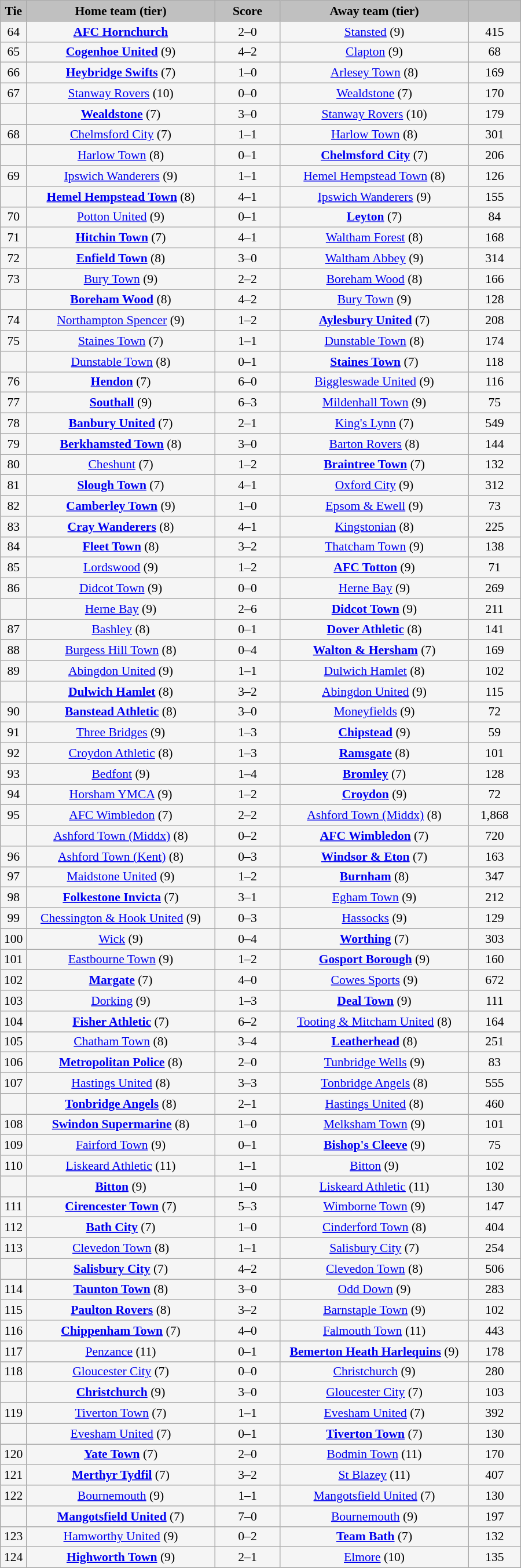<table class="wikitable" style="width: 600px; background:WhiteSmoke; text-align:center; font-size:90%">
<tr>
<td scope="col" style="width:  5.00%; background:silver;"><strong>Tie</strong></td>
<td scope="col" style="width: 36.25%; background:silver;"><strong>Home team (tier)</strong></td>
<td scope="col" style="width: 12.50%; background:silver;"><strong>Score</strong></td>
<td scope="col" style="width: 36.25%; background:silver;"><strong>Away team (tier)</strong></td>
<td scope="col" style="width: 10.00%; background:silver;"><strong></strong></td>
</tr>
<tr>
<td>64</td>
<td><strong><a href='#'>AFC Hornchurch</a></strong></td>
<td>2–0</td>
<td><a href='#'>Stansted</a> (9)</td>
<td>415</td>
</tr>
<tr>
<td>65</td>
<td><strong><a href='#'>Cogenhoe United</a></strong> (9)</td>
<td>4–2</td>
<td><a href='#'>Clapton</a> (9)</td>
<td>68</td>
</tr>
<tr>
<td>66</td>
<td><strong><a href='#'>Heybridge Swifts</a></strong> (7)</td>
<td>1–0</td>
<td><a href='#'>Arlesey Town</a> (8)</td>
<td>169</td>
</tr>
<tr>
<td>67</td>
<td><a href='#'>Stanway Rovers</a> (10)</td>
<td>0–0</td>
<td><a href='#'>Wealdstone</a> (7)</td>
<td>170</td>
</tr>
<tr>
<td><em></em></td>
<td><strong><a href='#'>Wealdstone</a></strong> (7)</td>
<td>3–0</td>
<td><a href='#'>Stanway Rovers</a> (10)</td>
<td>179</td>
</tr>
<tr>
<td>68</td>
<td><a href='#'>Chelmsford City</a> (7)</td>
<td>1–1</td>
<td><a href='#'>Harlow Town</a> (8)</td>
<td>301</td>
</tr>
<tr>
<td><em></em></td>
<td><a href='#'>Harlow Town</a> (8)</td>
<td>0–1</td>
<td><strong><a href='#'>Chelmsford City</a></strong> (7)</td>
<td>206</td>
</tr>
<tr>
<td>69</td>
<td><a href='#'>Ipswich Wanderers</a> (9)</td>
<td>1–1</td>
<td><a href='#'>Hemel Hempstead Town</a> (8)</td>
<td>126</td>
</tr>
<tr>
<td><em></em></td>
<td><strong><a href='#'>Hemel Hempstead Town</a></strong> (8)</td>
<td>4–1</td>
<td><a href='#'>Ipswich Wanderers</a> (9)</td>
<td>155</td>
</tr>
<tr>
<td>70</td>
<td><a href='#'>Potton United</a> (9)</td>
<td>0–1</td>
<td><strong><a href='#'>Leyton</a></strong> (7)</td>
<td>84</td>
</tr>
<tr>
<td>71</td>
<td><strong><a href='#'>Hitchin Town</a></strong> (7)</td>
<td>4–1</td>
<td><a href='#'>Waltham Forest</a> (8)</td>
<td>168</td>
</tr>
<tr>
<td>72</td>
<td><strong><a href='#'>Enfield Town</a></strong> (8)</td>
<td>3–0</td>
<td><a href='#'>Waltham Abbey</a> (9)</td>
<td>314</td>
</tr>
<tr>
<td>73</td>
<td><a href='#'>Bury Town</a> (9)</td>
<td>2–2</td>
<td><a href='#'>Boreham Wood</a> (8)</td>
<td>166</td>
</tr>
<tr>
<td><em></em></td>
<td><strong><a href='#'>Boreham Wood</a></strong> (8)</td>
<td>4–2</td>
<td><a href='#'>Bury Town</a> (9)</td>
<td>128</td>
</tr>
<tr>
<td>74</td>
<td><a href='#'>Northampton Spencer</a> (9)</td>
<td>1–2</td>
<td><strong><a href='#'>Aylesbury United</a></strong> (7)</td>
<td>208</td>
</tr>
<tr>
<td>75</td>
<td><a href='#'>Staines Town</a> (7)</td>
<td>1–1</td>
<td><a href='#'>Dunstable Town</a> (8)</td>
<td>174</td>
</tr>
<tr>
<td><em></em></td>
<td><a href='#'>Dunstable Town</a> (8)</td>
<td>0–1</td>
<td><strong><a href='#'>Staines Town</a></strong> (7)</td>
<td>118</td>
</tr>
<tr>
<td>76</td>
<td><strong><a href='#'>Hendon</a></strong> (7)</td>
<td>6–0</td>
<td><a href='#'>Biggleswade United</a> (9)</td>
<td>116</td>
</tr>
<tr>
<td>77</td>
<td><strong><a href='#'>Southall</a></strong> (9)</td>
<td>6–3</td>
<td><a href='#'>Mildenhall Town</a> (9)</td>
<td>75</td>
</tr>
<tr>
<td>78</td>
<td><strong><a href='#'>Banbury United</a></strong> (7)</td>
<td>2–1</td>
<td><a href='#'>King's Lynn</a> (7)</td>
<td>549</td>
</tr>
<tr>
<td>79</td>
<td><strong><a href='#'>Berkhamsted Town</a></strong> (8)</td>
<td>3–0</td>
<td><a href='#'>Barton Rovers</a> (8)</td>
<td>144</td>
</tr>
<tr>
<td>80</td>
<td><a href='#'>Cheshunt</a> (7)</td>
<td>1–2</td>
<td><strong><a href='#'>Braintree Town</a></strong> (7)</td>
<td>132</td>
</tr>
<tr>
<td>81</td>
<td><strong><a href='#'>Slough Town</a></strong> (7)</td>
<td>4–1</td>
<td><a href='#'>Oxford City</a> (9)</td>
<td>312</td>
</tr>
<tr>
<td>82</td>
<td><strong><a href='#'>Camberley Town</a></strong> (9)</td>
<td>1–0</td>
<td><a href='#'>Epsom & Ewell</a> (9)</td>
<td>73</td>
</tr>
<tr>
<td>83</td>
<td><strong><a href='#'>Cray Wanderers</a></strong> (8)</td>
<td>4–1</td>
<td><a href='#'>Kingstonian</a> (8)</td>
<td>225</td>
</tr>
<tr>
<td>84</td>
<td><strong><a href='#'>Fleet Town</a></strong> (8)</td>
<td>3–2</td>
<td><a href='#'>Thatcham Town</a> (9)</td>
<td>138</td>
</tr>
<tr>
<td>85</td>
<td><a href='#'>Lordswood</a> (9)</td>
<td>1–2</td>
<td><strong><a href='#'>AFC Totton</a></strong> (9)</td>
<td>71</td>
</tr>
<tr>
<td>86</td>
<td><a href='#'>Didcot Town</a> (9)</td>
<td>0–0</td>
<td><a href='#'>Herne Bay</a> (9)</td>
<td>269</td>
</tr>
<tr>
<td><em></em></td>
<td><a href='#'>Herne Bay</a> (9)</td>
<td>2–6</td>
<td><strong><a href='#'>Didcot Town</a></strong> (9)</td>
<td>211</td>
</tr>
<tr>
<td>87</td>
<td><a href='#'>Bashley</a> (8)</td>
<td>0–1</td>
<td><strong><a href='#'>Dover Athletic</a></strong> (8)</td>
<td>141</td>
</tr>
<tr>
<td>88</td>
<td><a href='#'>Burgess Hill Town</a> (8)</td>
<td>0–4</td>
<td><strong><a href='#'>Walton & Hersham</a></strong> (7)</td>
<td>169</td>
</tr>
<tr>
<td>89</td>
<td><a href='#'>Abingdon United</a> (9)</td>
<td>1–1</td>
<td><a href='#'>Dulwich Hamlet</a> (8)</td>
<td>102</td>
</tr>
<tr>
<td><em></em></td>
<td><strong><a href='#'>Dulwich Hamlet</a></strong> (8)</td>
<td>3–2</td>
<td><a href='#'>Abingdon United</a> (9)</td>
<td>115</td>
</tr>
<tr>
<td>90</td>
<td><strong><a href='#'>Banstead Athletic</a></strong> (8)</td>
<td>3–0</td>
<td><a href='#'>Moneyfields</a> (9)</td>
<td>72</td>
</tr>
<tr>
<td>91</td>
<td><a href='#'>Three Bridges</a> (9)</td>
<td>1–3</td>
<td><strong><a href='#'>Chipstead</a></strong> (9)</td>
<td>59</td>
</tr>
<tr>
<td>92</td>
<td><a href='#'>Croydon Athletic</a> (8)</td>
<td>1–3</td>
<td><strong><a href='#'>Ramsgate</a></strong> (8)</td>
<td>101</td>
</tr>
<tr>
<td>93</td>
<td><a href='#'>Bedfont</a> (9)</td>
<td>1–4</td>
<td><strong><a href='#'>Bromley</a></strong> (7)</td>
<td>128</td>
</tr>
<tr>
<td>94</td>
<td><a href='#'>Horsham YMCA</a> (9)</td>
<td>1–2</td>
<td><strong><a href='#'>Croydon</a></strong> (9)</td>
<td>72</td>
</tr>
<tr>
<td>95</td>
<td><a href='#'>AFC Wimbledon</a> (7)</td>
<td>2–2</td>
<td><a href='#'>Ashford Town (Middx)</a> (8)</td>
<td>1,868</td>
</tr>
<tr>
<td><em></em></td>
<td><a href='#'>Ashford Town (Middx)</a> (8)</td>
<td>0–2</td>
<td><strong><a href='#'>AFC Wimbledon</a></strong> (7)</td>
<td>720</td>
</tr>
<tr>
<td>96</td>
<td><a href='#'>Ashford Town (Kent)</a> (8)</td>
<td>0–3</td>
<td><strong><a href='#'>Windsor & Eton</a></strong> (7)</td>
<td>163</td>
</tr>
<tr>
<td>97</td>
<td><a href='#'>Maidstone United</a> (9)</td>
<td>1–2</td>
<td><strong><a href='#'>Burnham</a></strong> (8)</td>
<td>347</td>
</tr>
<tr>
<td>98</td>
<td><strong><a href='#'>Folkestone Invicta</a></strong> (7)</td>
<td>3–1</td>
<td><a href='#'>Egham Town</a> (9)</td>
<td>212</td>
</tr>
<tr>
<td>99</td>
<td><a href='#'>Chessington & Hook United</a> (9)</td>
<td>0–3</td>
<td><a href='#'>Hassocks</a> (9)</td>
<td>129</td>
</tr>
<tr>
<td>100</td>
<td><a href='#'>Wick</a> (9)</td>
<td>0–4</td>
<td><strong><a href='#'>Worthing</a></strong> (7)</td>
<td>303</td>
</tr>
<tr>
<td>101</td>
<td><a href='#'>Eastbourne Town</a> (9)</td>
<td>1–2</td>
<td><strong><a href='#'>Gosport Borough</a></strong> (9)</td>
<td>160</td>
</tr>
<tr>
<td>102</td>
<td><strong><a href='#'>Margate</a></strong> (7)</td>
<td>4–0</td>
<td><a href='#'>Cowes Sports</a> (9)</td>
<td>672</td>
</tr>
<tr>
<td>103</td>
<td><a href='#'>Dorking</a> (9)</td>
<td>1–3</td>
<td><strong><a href='#'>Deal Town</a></strong> (9)</td>
<td>111</td>
</tr>
<tr>
<td>104</td>
<td><strong><a href='#'>Fisher Athletic</a></strong> (7)</td>
<td>6–2</td>
<td><a href='#'>Tooting & Mitcham United</a> (8)</td>
<td>164</td>
</tr>
<tr>
<td>105</td>
<td><a href='#'>Chatham Town</a> (8)</td>
<td>3–4</td>
<td><strong><a href='#'>Leatherhead</a></strong> (8)</td>
<td>251</td>
</tr>
<tr>
<td>106</td>
<td><strong><a href='#'>Metropolitan Police</a></strong> (8)</td>
<td>2–0</td>
<td><a href='#'>Tunbridge Wells</a> (9)</td>
<td>83</td>
</tr>
<tr>
<td>107</td>
<td><a href='#'>Hastings United</a> (8)</td>
<td>3–3</td>
<td><a href='#'>Tonbridge Angels</a> (8)</td>
<td>555</td>
</tr>
<tr>
<td><em></em></td>
<td><strong><a href='#'>Tonbridge Angels</a></strong> (8)</td>
<td>2–1</td>
<td><a href='#'>Hastings United</a> (8)</td>
<td>460</td>
</tr>
<tr>
<td>108</td>
<td><strong><a href='#'>Swindon Supermarine</a></strong> (8)</td>
<td>1–0</td>
<td><a href='#'>Melksham Town</a> (9)</td>
<td>101</td>
</tr>
<tr>
<td>109</td>
<td><a href='#'>Fairford Town</a> (9)</td>
<td>0–1</td>
<td><strong><a href='#'>Bishop's Cleeve</a></strong> (9)</td>
<td>75</td>
</tr>
<tr>
<td>110</td>
<td><a href='#'>Liskeard Athletic</a> (11)</td>
<td>1–1</td>
<td><a href='#'>Bitton</a> (9)</td>
<td>102</td>
</tr>
<tr>
<td><em></em></td>
<td><strong><a href='#'>Bitton</a></strong> (9)</td>
<td>1–0</td>
<td><a href='#'>Liskeard Athletic</a> (11)</td>
<td>130</td>
</tr>
<tr>
<td>111</td>
<td><strong><a href='#'>Cirencester Town</a></strong> (7)</td>
<td>5–3</td>
<td><a href='#'>Wimborne Town</a> (9)</td>
<td>147</td>
</tr>
<tr>
<td>112</td>
<td><strong><a href='#'>Bath City</a></strong> (7)</td>
<td>1–0</td>
<td><a href='#'>Cinderford Town</a> (8)</td>
<td>404</td>
</tr>
<tr>
<td>113</td>
<td><a href='#'>Clevedon Town</a> (8)</td>
<td>1–1</td>
<td><a href='#'>Salisbury City</a> (7)</td>
<td>254</td>
</tr>
<tr>
<td><em></em></td>
<td><strong><a href='#'>Salisbury City</a></strong> (7)</td>
<td>4–2</td>
<td><a href='#'>Clevedon Town</a> (8)</td>
<td>506</td>
</tr>
<tr>
<td>114</td>
<td><strong><a href='#'>Taunton Town</a></strong> (8)</td>
<td>3–0</td>
<td><a href='#'>Odd Down</a> (9)</td>
<td>283</td>
</tr>
<tr>
<td>115</td>
<td><strong><a href='#'>Paulton Rovers</a></strong> (8)</td>
<td>3–2</td>
<td><a href='#'>Barnstaple Town</a> (9)</td>
<td>102</td>
</tr>
<tr>
<td>116</td>
<td><strong><a href='#'>Chippenham Town</a></strong> (7)</td>
<td>4–0</td>
<td><a href='#'>Falmouth Town</a> (11)</td>
<td>443</td>
</tr>
<tr>
<td>117</td>
<td><a href='#'>Penzance</a> (11)</td>
<td>0–1</td>
<td><strong><a href='#'>Bemerton Heath Harlequins</a></strong> (9)</td>
<td>178</td>
</tr>
<tr>
<td>118</td>
<td><a href='#'>Gloucester City</a> (7)</td>
<td>0–0</td>
<td><a href='#'>Christchurch</a> (9)</td>
<td>280</td>
</tr>
<tr>
<td><em></em></td>
<td><strong><a href='#'>Christchurch</a></strong> (9)</td>
<td>3–0</td>
<td><a href='#'>Gloucester City</a> (7)</td>
<td>103</td>
</tr>
<tr>
<td>119</td>
<td><a href='#'>Tiverton Town</a> (7)</td>
<td>1–1</td>
<td><a href='#'>Evesham United</a> (7)</td>
<td>392</td>
</tr>
<tr>
<td><em></em></td>
<td><a href='#'>Evesham United</a> (7)</td>
<td>0–1</td>
<td><strong><a href='#'>Tiverton Town</a></strong> (7)</td>
<td>130</td>
</tr>
<tr>
<td>120</td>
<td><strong><a href='#'>Yate Town</a></strong> (7)</td>
<td>2–0</td>
<td><a href='#'>Bodmin Town</a> (11)</td>
<td>170</td>
</tr>
<tr>
<td>121</td>
<td><strong><a href='#'>Merthyr Tydfil</a></strong> (7)</td>
<td>3–2</td>
<td><a href='#'>St Blazey</a> (11)</td>
<td>407</td>
</tr>
<tr>
<td>122</td>
<td><a href='#'>Bournemouth</a> (9)</td>
<td>1–1</td>
<td><a href='#'>Mangotsfield United</a> (7)</td>
<td>130</td>
</tr>
<tr>
<td><em></em></td>
<td><strong><a href='#'>Mangotsfield United</a></strong> (7)</td>
<td>7–0</td>
<td><a href='#'>Bournemouth</a> (9)</td>
<td>197</td>
</tr>
<tr>
<td>123</td>
<td><a href='#'>Hamworthy United</a> (9)</td>
<td>0–2</td>
<td><strong><a href='#'>Team Bath</a></strong> (7)</td>
<td>132</td>
</tr>
<tr>
<td>124</td>
<td><strong><a href='#'>Highworth Town</a></strong> (9)</td>
<td>2–1</td>
<td><a href='#'>Elmore</a> (10)</td>
<td>135</td>
</tr>
</table>
